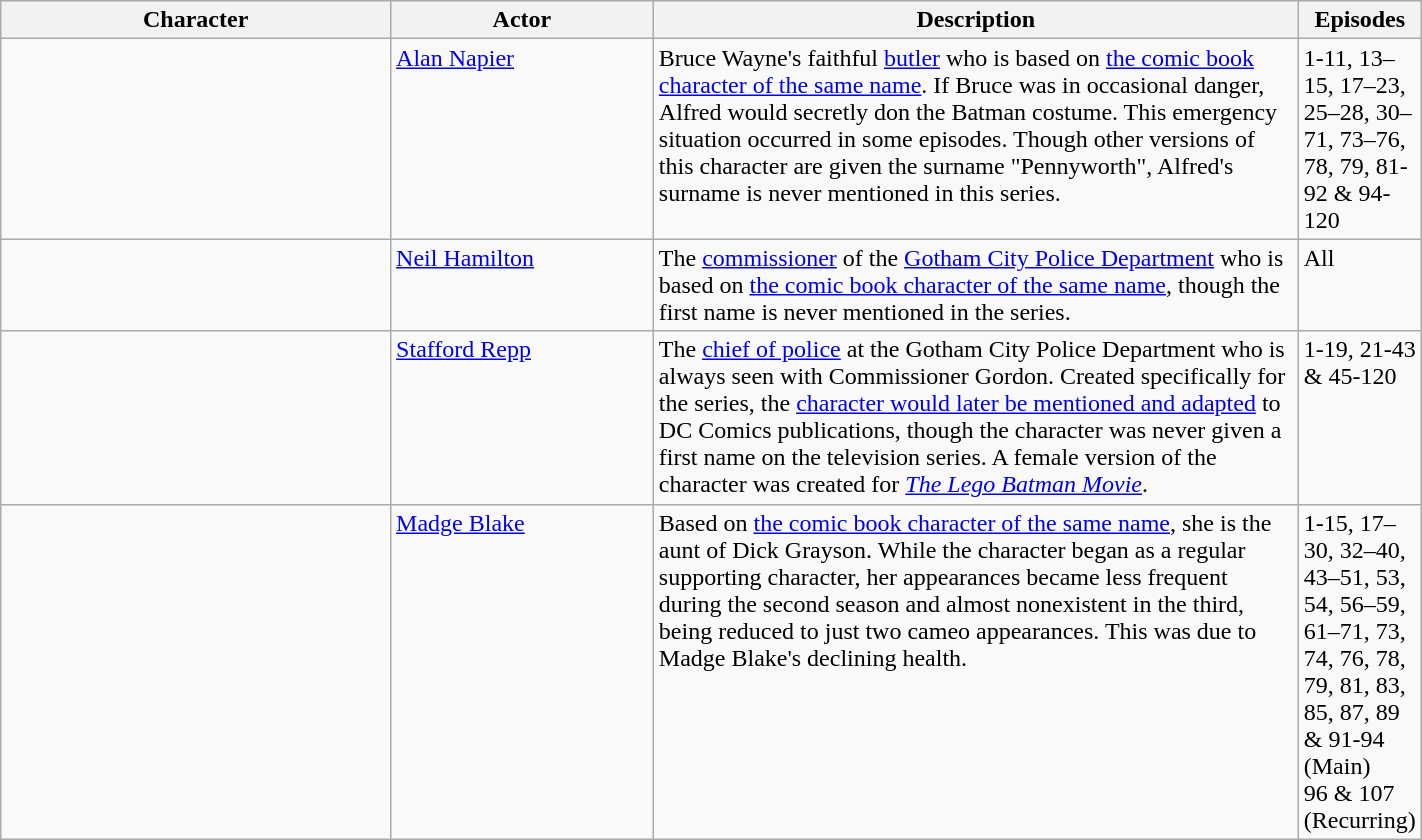<table class="wikitable" style="width: 75%">
<tr>
<th style="width:30%;">Character</th>
<th style="width:20%;">Actor</th>
<th style="width:50%;">Description</th>
<th style="width:30%;">Episodes</th>
</tr>
<tr style="vertical-align:top;">
<td></td>
<td><a href='#'>Alan Napier</a></td>
<td>Bruce Wayne's faithful <a href='#'>butler</a> who is based on <a href='#'>the comic book character of the same name</a>. If Bruce was in occasional danger, Alfred would secretly don the Batman costume. This emergency situation occurred in some episodes. Though other versions of this character are given the surname "Pennyworth", Alfred's surname is never mentioned in this series.</td>
<td>1-11, 13–15, 17–23, 25–28, 30–71, 73–76, 78, 79, 81-92 & 94-120</td>
</tr>
<tr style="vertical-align:top;">
<td></td>
<td><a href='#'>Neil Hamilton</a></td>
<td>The <a href='#'>commissioner</a> of the <a href='#'>Gotham City Police Department</a> who is based on <a href='#'>the comic book character of the same name</a>, though the first name is never mentioned in the series.</td>
<td>All</td>
</tr>
<tr style="vertical-align:top;">
<td></td>
<td><a href='#'>Stafford Repp</a></td>
<td>The <a href='#'>chief of police</a> at the Gotham City Police Department who is always seen with Commissioner Gordon. Created specifically for the series, the <a href='#'>character would later be mentioned and adapted</a> to DC Comics publications, though the character was never given a first name on the television series. A female version of the character was created for <em><a href='#'>The Lego Batman Movie</a></em>.</td>
<td>1-19, 21-43 & 45-120</td>
</tr>
<tr style="vertical-align:top;">
<td></td>
<td><a href='#'>Madge Blake</a></td>
<td>Based on <a href='#'>the comic book character of the same name</a>, she is the aunt of Dick Grayson. While the character began as a regular supporting character, her appearances became less frequent during the second season and almost nonexistent in the third, being reduced to just two cameo appearances. This was due to Madge Blake's declining health.</td>
<td>1-15, 17–30, 32–40, 43–51, 53, 54, 56–59, 61–71, 73, 74, 76, 78, 79, 81, 83, 85, 87, 89 & 91-94 (Main)<br>96 & 107 (Recurring)</td>
</tr>
</table>
